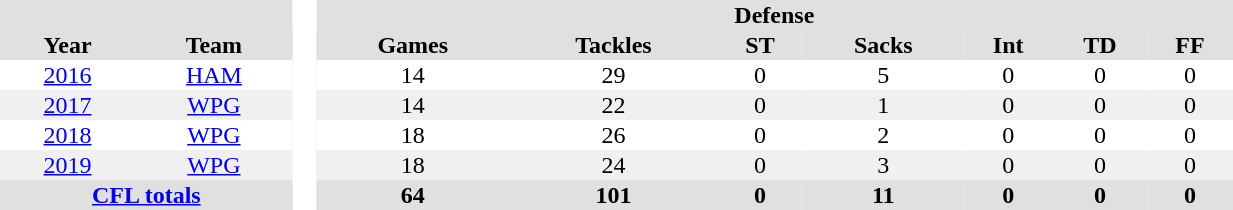<table BORDER="0" CELLPADDING="1" CELLSPACING="0" width="65%" style="text-align:center">
<tr bgcolor="#e0e0e0">
<th colspan="2"></th>
<th rowspan="100" bgcolor="#ffffff"> </th>
<th colspan="7">Defense</th>
</tr>
<tr bgcolor="#e0e0e0">
<th>Year</th>
<th>Team</th>
<th>Games</th>
<th>Tackles</th>
<th>ST</th>
<th>Sacks</th>
<th>Int</th>
<th>TD</th>
<th>FF</th>
</tr>
<tr>
<td><a href='#'>2016</a></td>
<td><a href='#'>HAM</a></td>
<td>14</td>
<td>29</td>
<td>0</td>
<td>5</td>
<td>0</td>
<td>0</td>
<td>0</td>
</tr>
<tr ALIGN="center" bgcolor="#f0f0f0">
<td><a href='#'>2017</a></td>
<td><a href='#'>WPG</a></td>
<td>14</td>
<td>22</td>
<td>0</td>
<td>1</td>
<td>0</td>
<td>0</td>
<td>0</td>
</tr>
<tr>
<td><a href='#'>2018</a></td>
<td><a href='#'>WPG</a></td>
<td>18</td>
<td>26</td>
<td>0</td>
<td>2</td>
<td>0</td>
<td>0</td>
<td>0</td>
</tr>
<tr ALIGN="center" bgcolor="#f0f0f0">
<td><a href='#'>2019</a></td>
<td><a href='#'>WPG</a></td>
<td>18</td>
<td>24</td>
<td>0</td>
<td>3</td>
<td>0</td>
<td>0</td>
<td>0</td>
</tr>
<tr>
</tr>
<tr bgcolor="#e0e0e0">
<th colspan="2"><a href='#'>CFL totals</a></th>
<th>64</th>
<th>101</th>
<th>0</th>
<th>11</th>
<th>0</th>
<th>0</th>
<th>0</th>
</tr>
</table>
